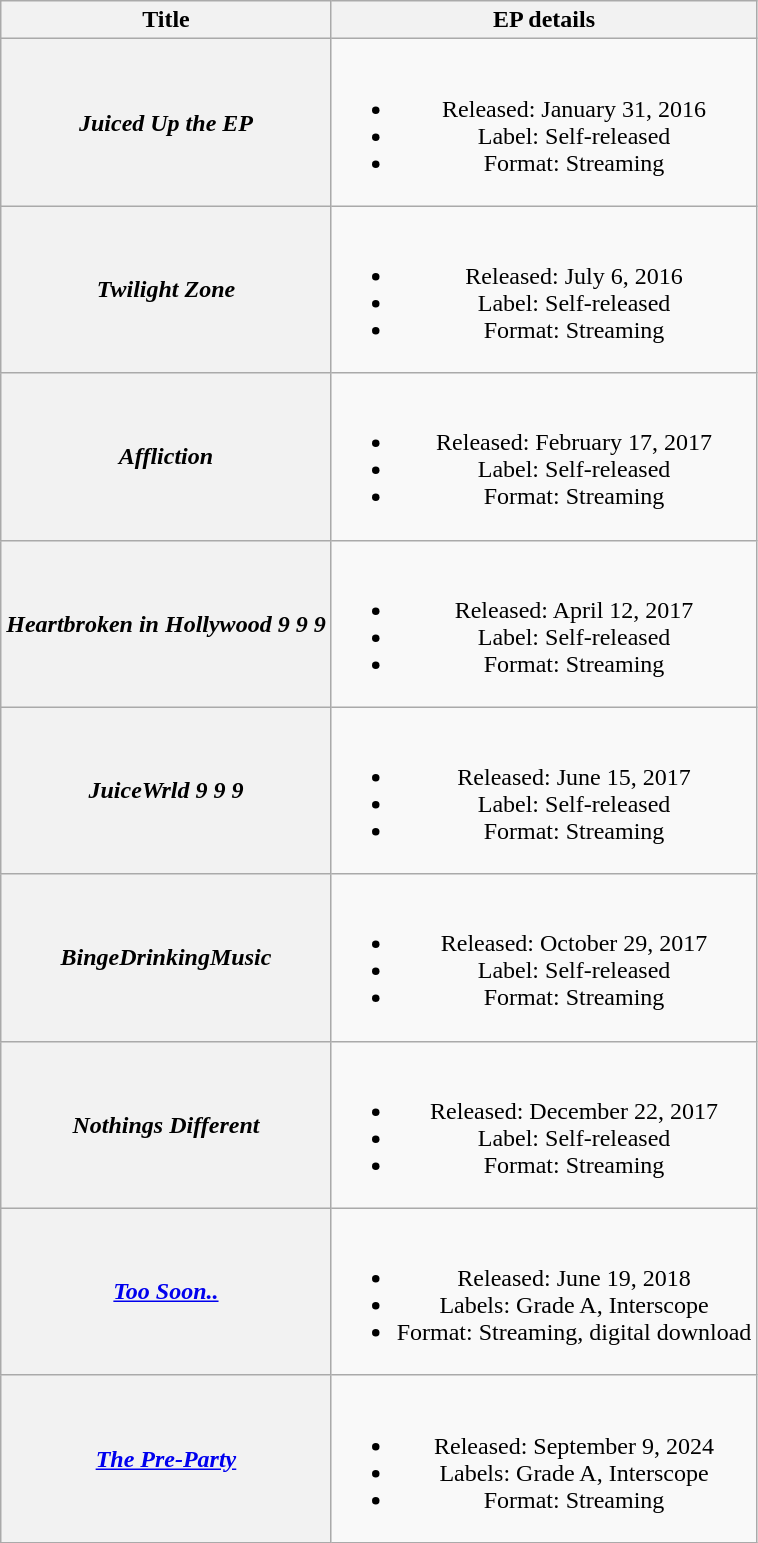<table class="wikitable plainrowheaders" style="text-align: center;">
<tr>
<th scope="col">Title</th>
<th scope="col">EP details</th>
</tr>
<tr>
<th scope="row"><em>Juiced Up the EP</em><br></th>
<td><br><ul><li>Released: January 31, 2016</li><li>Label: Self-released</li><li>Format: Streaming</li></ul></td>
</tr>
<tr>
<th scope="row"><em>Twilight Zone</em><br></th>
<td><br><ul><li>Released: July 6, 2016</li><li>Label: Self-released</li><li>Format: Streaming</li></ul></td>
</tr>
<tr>
<th scope="row"><em>Affliction</em> <br></th>
<td><br><ul><li>Released: February 17, 2017</li><li>Label: Self-released</li><li>Format: Streaming</li></ul></td>
</tr>
<tr>
<th scope="row"><em>Heartbroken in Hollywood 9 9 9</em></th>
<td><br><ul><li>Released: April 12, 2017</li><li>Label: Self-released</li><li>Format: Streaming</li></ul></td>
</tr>
<tr>
<th scope="row"><em>JuiceWrld 9 9 9</em></th>
<td><br><ul><li>Released: June 15, 2017</li><li>Label: Self-released</li><li>Format: Streaming</li></ul></td>
</tr>
<tr>
<th scope="row"><em>BingeDrinkingMusic</em></th>
<td><br><ul><li>Released: October 29, 2017</li><li>Label: Self-released</li><li>Format: Streaming</li></ul></td>
</tr>
<tr>
<th scope="row"><em>Nothings Different </3</em></th>
<td><br><ul><li>Released: December 22, 2017</li><li>Label: Self-released</li><li>Format: Streaming</li></ul></td>
</tr>
<tr>
<th scope="row"><em><a href='#'>Too Soon..</a></em></th>
<td><br><ul><li>Released: June 19, 2018</li><li>Labels: Grade A, Interscope</li><li>Format: Streaming, digital download</li></ul></td>
</tr>
<tr>
<th scope="row"><em><a href='#'>The Pre-Party</a></em></th>
<td><br><ul><li>Released: September 9, 2024</li><li>Labels: Grade A, Interscope</li><li>Format: Streaming</li></ul></td>
</tr>
</table>
